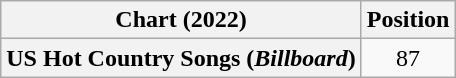<table class="wikitable plainrowheaders" style="text-align:center">
<tr>
<th scope="col">Chart (2022)</th>
<th scope="col">Position</th>
</tr>
<tr>
<th scope="row">US Hot Country Songs (<em>Billboard</em>)</th>
<td>87</td>
</tr>
</table>
